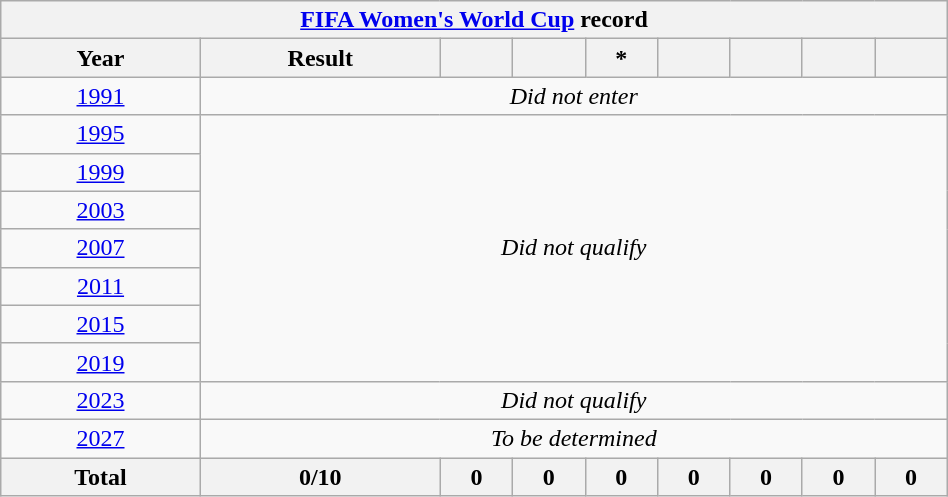<table class="wikitable" style="text-align: center; width:50%;">
<tr>
<th colspan=10><a href='#'>FIFA Women's World Cup</a> record</th>
</tr>
<tr>
<th>Year</th>
<th>Result</th>
<th></th>
<th></th>
<th>*</th>
<th></th>
<th></th>
<th></th>
<th></th>
</tr>
<tr>
<td> <a href='#'>1991</a></td>
<td rowspan=1 colspan=8><em>Did not enter</em></td>
</tr>
<tr>
<td> <a href='#'>1995</a></td>
<td colspan=8 rowspan=7><em>Did not qualify</em></td>
</tr>
<tr>
<td> <a href='#'>1999</a></td>
</tr>
<tr>
<td> <a href='#'>2003</a></td>
</tr>
<tr>
<td> <a href='#'>2007</a></td>
</tr>
<tr>
<td> <a href='#'>2011</a></td>
</tr>
<tr>
<td> <a href='#'>2015</a></td>
</tr>
<tr>
<td> <a href='#'>2019</a></td>
</tr>
<tr>
<td> <a href='#'>2023</a></td>
<td colspan=8><em>Did not qualify</em></td>
</tr>
<tr>
<td> <a href='#'>2027</a></td>
<td colspan=8><em>To be determined</em></td>
</tr>
<tr>
<th>Total</th>
<th>0/10</th>
<th>0</th>
<th>0</th>
<th>0</th>
<th>0</th>
<th>0</th>
<th>0</th>
<th>0</th>
</tr>
</table>
